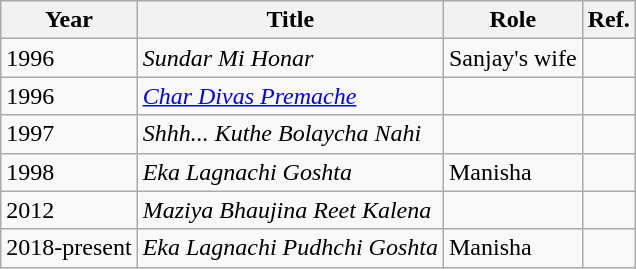<table class="wikitable">
<tr>
<th>Year</th>
<th>Title</th>
<th>Role</th>
<th>Ref.</th>
</tr>
<tr>
<td>1996</td>
<td><em>Sundar Mi Honar</em></td>
<td>Sanjay's wife</td>
<td></td>
</tr>
<tr>
<td>1996</td>
<td><em><a href='#'>Char Divas Premache</a></em></td>
<td></td>
<td></td>
</tr>
<tr>
<td>1997</td>
<td><em>Shhh... Kuthe Bolaycha Nahi</em></td>
<td></td>
<td></td>
</tr>
<tr>
<td>1998</td>
<td><em>Eka Lagnachi Goshta</em></td>
<td>Manisha</td>
<td></td>
</tr>
<tr>
<td>2012</td>
<td><em>Maziya Bhaujina Reet Kalena</em></td>
<td></td>
<td></td>
</tr>
<tr>
<td>2018-present</td>
<td><em>Eka Lagnachi Pudhchi Goshta</em></td>
<td>Manisha</td>
<td></td>
</tr>
</table>
